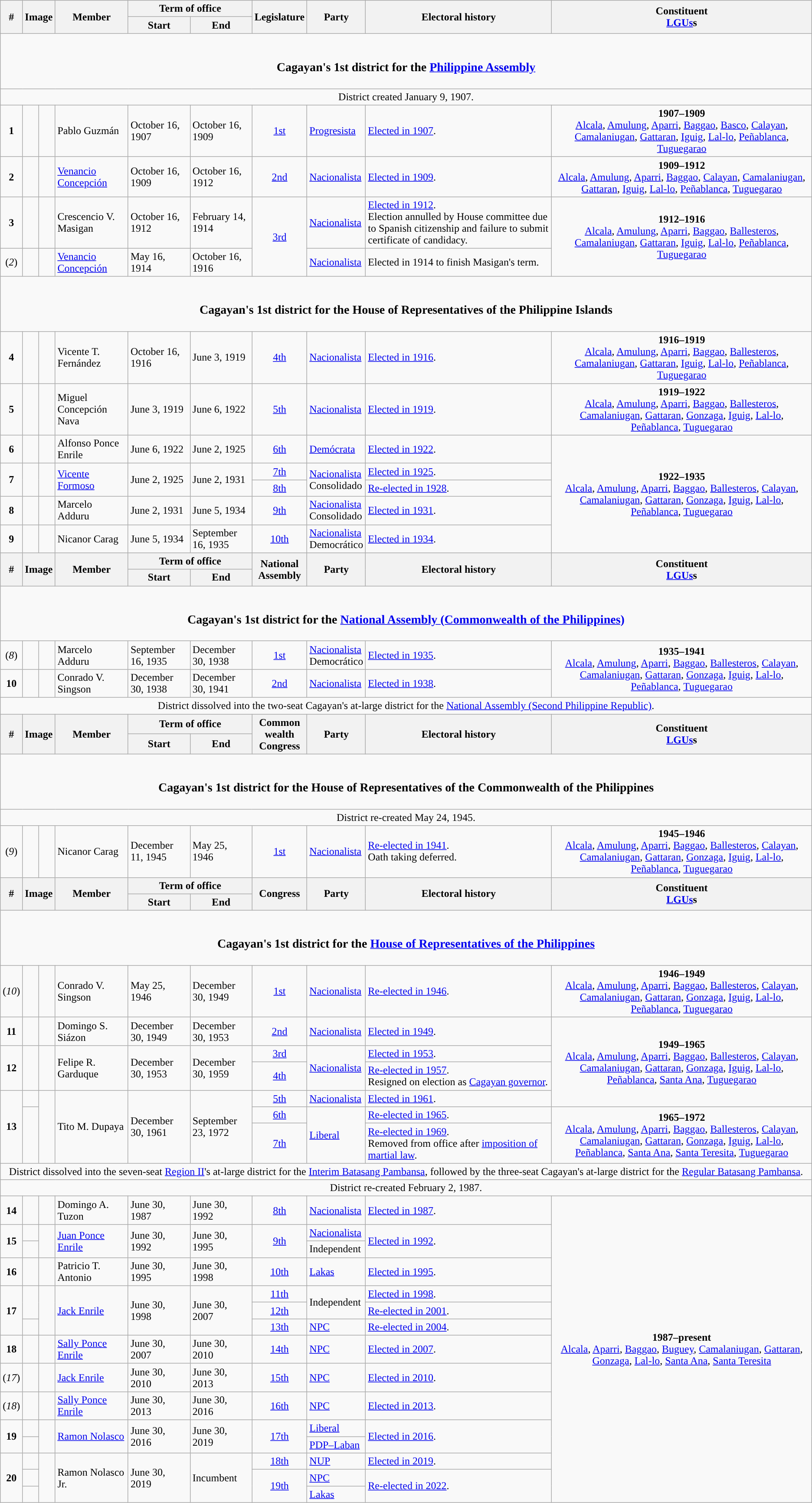<table class=wikitable>
<tr>
<th rowspan="2">#</th>
<th rowspan="2" colspan=2>Image</th>
<th rowspan="2">Member</th>
<th colspan=2>Term of office</th>
<th rowspan="2">Legislature</th>
<th rowspan="2">Party</th>
<th rowspan="2">Electoral history</th>
<th rowspan="2">Constituent<br><a href='#'>LGUs</a>s</th>
</tr>
<tr>
<th>Start</th>
<th>End</th>
</tr>
<tr>
<td colspan="10" style="text-align:center;"><br><h3>Cagayan's 1st district for the <a href='#'>Philippine Assembly</a></h3></td>
</tr>
<tr>
<td colspan="10" style="text-align:center;">District created January 9, 1907.</td>
</tr>
<tr>
<td style="text-align:center;"><strong>1</strong></td>
<td style="color:inherit;background:"></td>
<td></td>
<td>Pablo Guzmán</td>
<td>October 16, 1907</td>
<td>October 16, 1909</td>
<td style="text-align:center;"><a href='#'>1st</a></td>
<td><a href='#'>Progresista</a></td>
<td><a href='#'>Elected in 1907</a>.</td>
<td style="text-align:center;"><strong>1907–1909</strong><br><a href='#'>Alcala</a>, <a href='#'>Amulung</a>, <a href='#'>Aparri</a>, <a href='#'>Baggao</a>, <a href='#'>Basco</a>, <a href='#'>Calayan</a>, <a href='#'>Camalaniugan</a>, <a href='#'>Gattaran</a>, <a href='#'>Iguig</a>, <a href='#'>Lal-lo</a>, <a href='#'>Peñablanca</a>, <a href='#'>Tuguegarao</a></td>
</tr>
<tr>
<td style="text-align:center;"><strong>2</strong></td>
<td style="color:inherit;background:"></td>
<td></td>
<td><a href='#'>Venancio Concepción</a></td>
<td>October 16, 1909</td>
<td>October 16, 1912</td>
<td style="text-align:center;"><a href='#'>2nd</a></td>
<td><a href='#'>Nacionalista</a></td>
<td><a href='#'>Elected in 1909</a>.</td>
<td style="text-align:center;"><strong>1909–1912</strong><br><a href='#'>Alcala</a>, <a href='#'>Amulung</a>, <a href='#'>Aparri</a>, <a href='#'>Baggao</a>, <a href='#'>Calayan</a>, <a href='#'>Camalaniugan</a>, <a href='#'>Gattaran</a>, <a href='#'>Iguig</a>, <a href='#'>Lal-lo</a>, <a href='#'>Peñablanca</a>, <a href='#'>Tuguegarao</a></td>
</tr>
<tr>
<td style="text-align:center;"><strong>3</strong></td>
<td style="color:inherit;background:"></td>
<td></td>
<td>Crescencio V. Masigan</td>
<td>October 16, 1912</td>
<td>February 14, 1914</td>
<td rowspan="2" style="text-align:center;"><a href='#'>3rd</a></td>
<td><a href='#'>Nacionalista</a></td>
<td><a href='#'>Elected in 1912</a>.<br>Election annulled by House committee due to Spanish citizenship and failure to submit certificate of candidacy.</td>
<td rowspan="2" style="text-align:center;"><strong>1912–1916</strong><br><a href='#'>Alcala</a>, <a href='#'>Amulung</a>, <a href='#'>Aparri</a>, <a href='#'>Baggao</a>, <a href='#'>Ballesteros</a>, <a href='#'>Camalaniugan</a>, <a href='#'>Gattaran</a>, <a href='#'>Iguig</a>, <a href='#'>Lal-lo</a>, <a href='#'>Peñablanca</a>, <a href='#'>Tuguegarao</a></td>
</tr>
<tr>
<td style="text-align:center;">(<em>2</em>)</td>
<td style="color:inherit;background:"></td>
<td></td>
<td><a href='#'>Venancio Concepción</a></td>
<td>May 16, 1914</td>
<td>October 16, 1916</td>
<td><a href='#'>Nacionalista</a></td>
<td>Elected in 1914 to finish Masigan's term.</td>
</tr>
<tr>
<td colspan="10" style="text-align:center;"><br><h3>Cagayan's 1st district for the House of Representatives of the Philippine Islands</h3></td>
</tr>
<tr>
<td style="text-align:center;"><strong>4</strong></td>
<td style="color:inherit;background:"></td>
<td></td>
<td>Vicente T. Fernández</td>
<td>October 16, 1916</td>
<td>June 3, 1919</td>
<td style="text-align:center;"><a href='#'>4th</a></td>
<td><a href='#'>Nacionalista</a></td>
<td><a href='#'>Elected in 1916</a>.</td>
<td style="text-align:center;"><strong>1916–1919</strong><br><a href='#'>Alcala</a>, <a href='#'>Amulung</a>, <a href='#'>Aparri</a>, <a href='#'>Baggao</a>, <a href='#'>Ballesteros</a>, <a href='#'>Camalaniugan</a>, <a href='#'>Gattaran</a>, <a href='#'>Iguig</a>, <a href='#'>Lal-lo</a>, <a href='#'>Peñablanca</a>, <a href='#'>Tuguegarao</a></td>
</tr>
<tr>
<td style="text-align:center;"><strong>5</strong></td>
<td style="color:inherit;background:"></td>
<td></td>
<td>Miguel Concepción Nava</td>
<td>June 3, 1919</td>
<td>June 6, 1922</td>
<td style="text-align:center;"><a href='#'>5th</a></td>
<td><a href='#'>Nacionalista</a></td>
<td><a href='#'>Elected in 1919</a>.</td>
<td style="text-align:center;"><strong>1919–1922</strong><br><a href='#'>Alcala</a>, <a href='#'>Amulung</a>, <a href='#'>Aparri</a>, <a href='#'>Baggao</a>, <a href='#'>Ballesteros</a>, <a href='#'>Camalaniugan</a>, <a href='#'>Gattaran</a>, <a href='#'>Gonzaga</a>, <a href='#'>Iguig</a>, <a href='#'>Lal-lo</a>, <a href='#'>Peñablanca</a>, <a href='#'>Tuguegarao</a></td>
</tr>
<tr>
<td style="text-align:center;"><strong>6</strong></td>
<td style="color:inherit;background:"></td>
<td></td>
<td>Alfonso Ponce Enrile</td>
<td>June 6, 1922</td>
<td>June 2, 1925</td>
<td style="text-align:center;"><a href='#'>6th</a></td>
<td><a href='#'>Demócrata</a></td>
<td><a href='#'>Elected in 1922</a>.</td>
<td rowspan="5" style="text-align:center;"><strong>1922–1935</strong><br><a href='#'>Alcala</a>, <a href='#'>Amulung</a>, <a href='#'>Aparri</a>, <a href='#'>Baggao</a>, <a href='#'>Ballesteros</a>, <a href='#'>Calayan</a>, <a href='#'>Camalaniugan</a>, <a href='#'>Gattaran</a>, <a href='#'>Gonzaga</a>, <a href='#'>Iguig</a>, <a href='#'>Lal-lo</a>, <a href='#'>Peñablanca</a>, <a href='#'>Tuguegarao</a></td>
</tr>
<tr>
<td rowspan="2" style="text-align:center;"><strong>7</strong></td>
<td rowspan="2" style="color:inherit;background:"></td>
<td rowspan="2"></td>
<td rowspan="2"><a href='#'>Vicente Formoso</a></td>
<td rowspan="2">June 2, 1925</td>
<td rowspan="2">June 2, 1931</td>
<td style="text-align:center;"><a href='#'>7th</a></td>
<td rowspan="2"><a href='#'>Nacionalista</a><br>Consolidado</td>
<td><a href='#'>Elected in 1925</a>.</td>
</tr>
<tr>
<td style="text-align:center;"><a href='#'>8th</a></td>
<td><a href='#'>Re-elected in 1928</a>.</td>
</tr>
<tr>
<td style="text-align:center;"><strong>8</strong></td>
<td style="color:inherit;background:"></td>
<td></td>
<td>Marcelo Adduru</td>
<td>June 2, 1931</td>
<td>June 5, 1934</td>
<td style="text-align:center;"><a href='#'>9th</a></td>
<td><a href='#'>Nacionalista</a><br>Consolidado</td>
<td><a href='#'>Elected in 1931</a>.</td>
</tr>
<tr>
<td style="text-align:center;"><strong>9</strong></td>
<td style="color:inherit;background:"></td>
<td></td>
<td>Nicanor Carag</td>
<td>June 5, 1934</td>
<td>September 16, 1935</td>
<td style="text-align:center;"><a href='#'>10th</a></td>
<td><a href='#'>Nacionalista</a><br>Democrático</td>
<td><a href='#'>Elected in 1934</a>.</td>
</tr>
<tr>
<th rowspan="2">#</th>
<th rowspan="2" colspan=2>Image</th>
<th rowspan="2">Member</th>
<th colspan=2>Term of office</th>
<th rowspan="2">National<br>Assembly</th>
<th rowspan="2">Party</th>
<th rowspan="2">Electoral history</th>
<th rowspan="2">Constituent<br><a href='#'>LGUs</a>s</th>
</tr>
<tr>
<th>Start</th>
<th>End</th>
</tr>
<tr>
<td colspan="10" style="text-align:center;"><br><h3>Cagayan's 1st district for the <a href='#'>National Assembly (Commonwealth of the Philippines)</a></h3></td>
</tr>
<tr>
<td style="text-align:center;">(<em>8</em>)</td>
<td style="color:inherit;background:"></td>
<td></td>
<td>Marcelo Adduru</td>
<td>September 16, 1935</td>
<td>December 30, 1938</td>
<td style="text-align:center;"><a href='#'>1st</a></td>
<td><a href='#'>Nacionalista</a><br>Democrático</td>
<td><a href='#'>Elected in 1935</a>.</td>
<td rowspan="2" style="text-align:center;"><strong>1935–1941</strong><br><a href='#'>Alcala</a>, <a href='#'>Amulung</a>, <a href='#'>Aparri</a>, <a href='#'>Baggao</a>, <a href='#'>Ballesteros</a>, <a href='#'>Calayan</a>, <a href='#'>Camalaniugan</a>, <a href='#'>Gattaran</a>, <a href='#'>Gonzaga</a>, <a href='#'>Iguig</a>, <a href='#'>Lal-lo</a>, <a href='#'>Peñablanca</a>, <a href='#'>Tuguegarao</a></td>
</tr>
<tr>
<td style="text-align:center;"><strong>10</strong></td>
<td style="color:inherit;background:"></td>
<td></td>
<td>Conrado V. Singson</td>
<td>December 30, 1938</td>
<td>December 30, 1941</td>
<td style="text-align:center;"><a href='#'>2nd</a></td>
<td><a href='#'>Nacionalista</a></td>
<td><a href='#'>Elected in 1938</a>.</td>
</tr>
<tr>
<td colspan="10" style="text-align:center;">District dissolved into the two-seat Cagayan's at-large district for the <a href='#'>National Assembly (Second Philippine Republic)</a>.</td>
</tr>
<tr>
<th rowspan="2">#</th>
<th rowspan="2" colspan=2>Image</th>
<th rowspan="2">Member</th>
<th colspan=2>Term of office</th>
<th rowspan="2">Common<br>wealth<br>Congress</th>
<th rowspan="2">Party</th>
<th rowspan="2">Electoral history</th>
<th rowspan="2">Constituent<br><a href='#'>LGUs</a>s</th>
</tr>
<tr>
<th>Start</th>
<th>End</th>
</tr>
<tr>
<td colspan="10" style="text-align:center;"><br><h3>Cagayan's 1st district for the House of Representatives of the Commonwealth of the Philippines</h3></td>
</tr>
<tr>
<td colspan="10" style="text-align:center;">District re-created May 24, 1945.</td>
</tr>
<tr>
<td style="text-align:center;">(<em>9</em>)</td>
<td style="color:inherit;background:"></td>
<td></td>
<td>Nicanor Carag</td>
<td>December  11, 1945</td>
<td>May 25, 1946</td>
<td style="text-align:center;"><a href='#'>1st</a></td>
<td><a href='#'>Nacionalista</a></td>
<td><a href='#'>Re-elected in 1941</a>.<br>Oath taking deferred.</td>
<td style="text-align:center;"><strong>1945–1946</strong><br><a href='#'>Alcala</a>, <a href='#'>Amulung</a>, <a href='#'>Aparri</a>, <a href='#'>Baggao</a>, <a href='#'>Ballesteros</a>, <a href='#'>Calayan</a>, <a href='#'>Camalaniugan</a>, <a href='#'>Gattaran</a>, <a href='#'>Gonzaga</a>, <a href='#'>Iguig</a>, <a href='#'>Lal-lo</a>, <a href='#'>Peñablanca</a>, <a href='#'>Tuguegarao</a></td>
</tr>
<tr>
<th rowspan="2">#</th>
<th rowspan="2" colspan=2>Image</th>
<th rowspan="2">Member</th>
<th colspan=2>Term of office</th>
<th rowspan="2">Congress</th>
<th rowspan="2">Party</th>
<th rowspan="2">Electoral history</th>
<th rowspan="2">Constituent<br><a href='#'>LGUs</a>s</th>
</tr>
<tr>
<th>Start</th>
<th>End</th>
</tr>
<tr>
<td colspan="10" style="text-align:center;"><br><h3>Cagayan's 1st district for the <a href='#'>House of Representatives of the Philippines</a></h3></td>
</tr>
<tr>
<td style="text-align:center;">(<em>10</em>)</td>
<td style="color:inherit;background:"></td>
<td></td>
<td>Conrado V. Singson</td>
<td>May 25, 1946</td>
<td>December 30, 1949</td>
<td style="text-align:center;"><a href='#'>1st</a></td>
<td><a href='#'>Nacionalista</a></td>
<td><a href='#'>Re-elected in 1946</a>.</td>
<td style="text-align:center;"><strong>1946–1949</strong><br><a href='#'>Alcala</a>, <a href='#'>Amulung</a>, <a href='#'>Aparri</a>, <a href='#'>Baggao</a>, <a href='#'>Ballesteros</a>, <a href='#'>Calayan</a>, <a href='#'>Camalaniugan</a>, <a href='#'>Gattaran</a>, <a href='#'>Gonzaga</a>, <a href='#'>Iguig</a>, <a href='#'>Lal-lo</a>, <a href='#'>Peñablanca</a>, <a href='#'>Tuguegarao</a></td>
</tr>
<tr>
<td style="text-align:center;"><strong>11</strong></td>
<td style="color:inherit;background:"></td>
<td></td>
<td>Domingo S. Siázon</td>
<td>December 30, 1949</td>
<td>December 30, 1953</td>
<td style="text-align:center;"><a href='#'>2nd</a></td>
<td><a href='#'>Nacionalista</a></td>
<td><a href='#'>Elected in 1949</a>.</td>
<td rowspan="4" style="text-align:center;"><strong>1949–1965</strong><br><a href='#'>Alcala</a>, <a href='#'>Amulung</a>, <a href='#'>Aparri</a>, <a href='#'>Baggao</a>, <a href='#'>Ballesteros</a>, <a href='#'>Calayan</a>, <a href='#'>Camalaniugan</a>, <a href='#'>Gattaran</a>, <a href='#'>Gonzaga</a>, <a href='#'>Iguig</a>, <a href='#'>Lal-lo</a>, <a href='#'>Peñablanca</a>, <a href='#'>Santa Ana</a>, <a href='#'>Tuguegarao</a></td>
</tr>
<tr>
<td rowspan="2" style="text-align:center;"><strong>12</strong></td>
<td rowspan="2" style="color:inherit;background:"></td>
<td rowspan="2"></td>
<td rowspan="2">Felipe R. Garduque</td>
<td rowspan="2">December 30, 1953</td>
<td rowspan="2">December 30, 1959</td>
<td style="text-align:center;"><a href='#'>3rd</a></td>
<td rowspan="2"><a href='#'>Nacionalista</a></td>
<td><a href='#'>Elected in 1953</a>.</td>
</tr>
<tr>
<td style="text-align:center;"><a href='#'>4th</a></td>
<td><a href='#'>Re-elected in 1957</a>.<br>Resigned on election as <a href='#'>Cagayan governor</a>.</td>
</tr>
<tr>
<td rowspan="3" style="text-align:center;"><strong>13</strong></td>
<td style="color:inherit;background:"></td>
<td rowspan="3"></td>
<td rowspan="3">Tito M. Dupaya</td>
<td rowspan="3">December 30, 1961</td>
<td rowspan="3">September 23, 1972</td>
<td style="text-align:center;"><a href='#'>5th</a></td>
<td><a href='#'>Nacionalista</a></td>
<td><a href='#'>Elected in 1961</a>.</td>
</tr>
<tr>
<td rowspan="2" style="color:inherit;background:"></td>
<td style="text-align:center;"><a href='#'>6th</a></td>
<td rowspan="2"><a href='#'>Liberal</a></td>
<td><a href='#'>Re-elected in 1965</a>.</td>
<td rowspan="2" style="text-align:center;"><strong>1965–1972</strong><br><a href='#'>Alcala</a>, <a href='#'>Amulung</a>, <a href='#'>Aparri</a>, <a href='#'>Baggao</a>, <a href='#'>Ballesteros</a>, <a href='#'>Calayan</a>, <a href='#'>Camalaniugan</a>, <a href='#'>Gattaran</a>, <a href='#'>Gonzaga</a>, <a href='#'>Iguig</a>, <a href='#'>Lal-lo</a>, <a href='#'>Peñablanca</a>, <a href='#'>Santa Ana</a>, <a href='#'>Santa Teresita</a>, <a href='#'>Tuguegarao</a></td>
</tr>
<tr>
<td style="text-align:center;"><a href='#'>7th</a></td>
<td><a href='#'>Re-elected in 1969</a>.<br>Removed from office after <a href='#'>imposition of martial law</a>.</td>
</tr>
<tr>
<td colspan="10" style="text-align:center;">District dissolved into the seven-seat <a href='#'>Region II</a>'s at-large district for the <a href='#'>Interim Batasang Pambansa</a>, followed by the three-seat Cagayan's at-large district for the <a href='#'>Regular Batasang Pambansa</a>.</td>
</tr>
<tr>
<td colspan="10" style="text-align:center;">District re-created February 2, 1987.</td>
</tr>
<tr>
<td style="text-align:center;"><strong>14</strong></td>
<td style="color:inherit;background:"></td>
<td></td>
<td>Domingo A. Tuzon</td>
<td>June 30, 1987</td>
<td>June 30, 1992</td>
<td style="text-align:center;"><a href='#'>8th</a></td>
<td><a href='#'>Nacionalista</a></td>
<td><a href='#'>Elected in 1987</a>.</td>
<td rowspan="15" style="text-align:center;"><strong>1987–present</strong><br><a href='#'>Alcala</a>, <a href='#'>Aparri</a>, <a href='#'>Baggao</a>, <a href='#'>Buguey</a>, <a href='#'>Camalaniugan</a>, <a href='#'>Gattaran</a>, <a href='#'>Gonzaga</a>, <a href='#'>Lal-lo</a>, <a href='#'>Santa Ana</a>, <a href='#'>Santa Teresita</a></td>
</tr>
<tr>
<td style="text-align:center;" rowspan="2"><strong>15</strong></td>
<td style="color:inherit;background:"></td>
<td rowspan="2"></td>
<td rowspan="2"><a href='#'>Juan Ponce Enrile</a></td>
<td rowspan="2">June 30, 1992</td>
<td rowspan="2">June 30, 1995</td>
<td style="text-align:center;" rowspan="2"><a href='#'>9th</a></td>
<td><a href='#'>Nacionalista</a></td>
<td rowspan="2"><a href='#'>Elected in 1992</a>.</td>
</tr>
<tr>
<td style="color:inherit;background:"></td>
<td>Independent</td>
</tr>
<tr>
<td style="text-align:center;"><strong>16</strong></td>
<td style="color:inherit;background:"></td>
<td></td>
<td>Patricio T. Antonio</td>
<td>June 30, 1995</td>
<td>June 30, 1998</td>
<td style="text-align:center;"><a href='#'>10th</a></td>
<td><a href='#'>Lakas</a></td>
<td><a href='#'>Elected in 1995</a>.</td>
</tr>
<tr>
<td rowspan="3" style="text-align:center;"><strong>17</strong></td>
<td rowspan="2" style="color:inherit;background:"></td>
<td rowspan="3"></td>
<td rowspan="3"><a href='#'>Jack Enrile</a></td>
<td rowspan="3">June 30, 1998</td>
<td rowspan="3">June 30, 2007</td>
<td style="text-align:center;"><a href='#'>11th</a></td>
<td rowspan="2">Independent</td>
<td><a href='#'>Elected in 1998</a>.</td>
</tr>
<tr>
<td style="text-align:center;"><a href='#'>12th</a></td>
<td><a href='#'>Re-elected in 2001</a>.</td>
</tr>
<tr>
<td style="color:inherit;background:"></td>
<td style="text-align:center;"><a href='#'>13th</a></td>
<td><a href='#'>NPC</a></td>
<td><a href='#'>Re-elected in 2004</a>.</td>
</tr>
<tr>
<td style="text-align:center;"><strong>18</strong></td>
<td style="color:inherit;background:"></td>
<td></td>
<td><a href='#'>Sally Ponce Enrile</a></td>
<td>June 30, 2007</td>
<td>June 30, 2010</td>
<td style="text-align:center;"><a href='#'>14th</a></td>
<td><a href='#'>NPC</a></td>
<td><a href='#'>Elected in 2007</a>.</td>
</tr>
<tr>
<td style="text-align:center;">(<em>17</em>)</td>
<td style="color:inherit;background:"></td>
<td></td>
<td><a href='#'>Jack Enrile</a></td>
<td>June 30, 2010</td>
<td>June 30, 2013</td>
<td style="text-align:center;"><a href='#'>15th</a></td>
<td><a href='#'>NPC</a></td>
<td><a href='#'>Elected in 2010</a>.</td>
</tr>
<tr>
<td style="text-align:center;">(<em>18</em>)</td>
<td style="color:inherit;background:"></td>
<td></td>
<td><a href='#'>Sally Ponce Enrile</a></td>
<td>June 30, 2013</td>
<td>June 30, 2016</td>
<td style="text-align:center;"><a href='#'>16th</a></td>
<td><a href='#'>NPC</a></td>
<td><a href='#'>Elected in 2013</a>.</td>
</tr>
<tr>
<td rowspan=2 style="text-align:center;"><strong>19</strong></td>
<td style="color:inherit;background:"></td>
<td rowspan=2></td>
<td rowspan=2><a href='#'>Ramon Nolasco</a></td>
<td rowspan=2>June 30, 2016</td>
<td rowspan=2>June 30, 2019</td>
<td rowspan=2 style="text-align:center;"><a href='#'>17th</a></td>
<td><a href='#'>Liberal</a></td>
<td rowspan=2><a href='#'>Elected in 2016</a>.</td>
</tr>
<tr>
<td style="color:inherit;background:"></td>
<td><a href='#'>PDP–Laban</a></td>
</tr>
<tr>
<td rowspan="3" style="text-align:center;"><strong>20</strong></td>
<td style="color:inherit;background:"></td>
<td rowspan="3"></td>
<td rowspan="3">Ramon Nolasco Jr.</td>
<td rowspan="3">June 30, 2019</td>
<td rowspan="3">Incumbent</td>
<td style="text-align:center;"><a href='#'>18th</a></td>
<td><a href='#'>NUP</a></td>
<td><a href='#'>Elected in 2019</a>.</td>
</tr>
<tr>
<td style="color:inherit;background:"></td>
<td style="text-align:center;" rowspan="2"><a href='#'>19th</a></td>
<td><a href='#'>NPC</a></td>
<td rowspan="2"><a href='#'>Re-elected in 2022</a>.</td>
</tr>
<tr>
<td style="color:inherit;background:"></td>
<td><a href='#'>Lakas</a></td>
</tr>
</table>
